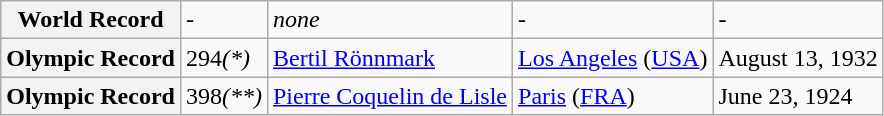<table class="wikitable">
<tr>
<th>World Record</th>
<td>-</td>
<td><em>none</em></td>
<td>-</td>
<td>-</td>
</tr>
<tr>
<th>Olympic Record</th>
<td>294<em>(*)</em></td>
<td> <a href='#'>Bertil Rönnmark</a></td>
<td><a href='#'>Los Angeles</a> (<a href='#'>USA</a>)</td>
<td>August 13, 1932</td>
</tr>
<tr>
<th>Olympic Record</th>
<td>398<em>(**)</em></td>
<td> <a href='#'>Pierre Coquelin de Lisle</a></td>
<td><a href='#'>Paris</a> (<a href='#'>FRA</a>)</td>
<td>June 23, 1924</td>
</tr>
</table>
